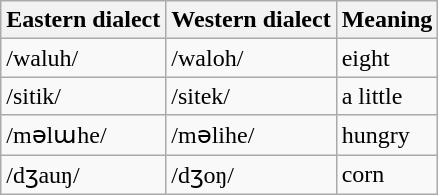<table class="wikitable">
<tr>
<th>Eastern dialect</th>
<th>Western dialect</th>
<th>Meaning</th>
</tr>
<tr>
<td>/waluh/</td>
<td>/waloh/</td>
<td>eight</td>
</tr>
<tr>
<td>/sitik/</td>
<td>/sitek/</td>
<td>a little</td>
</tr>
<tr>
<td>/məlɯhe/</td>
<td>/məlihe/</td>
<td>hungry</td>
</tr>
<tr>
<td>/dʒauŋ/</td>
<td>/dʒoŋ/</td>
<td>corn</td>
</tr>
</table>
